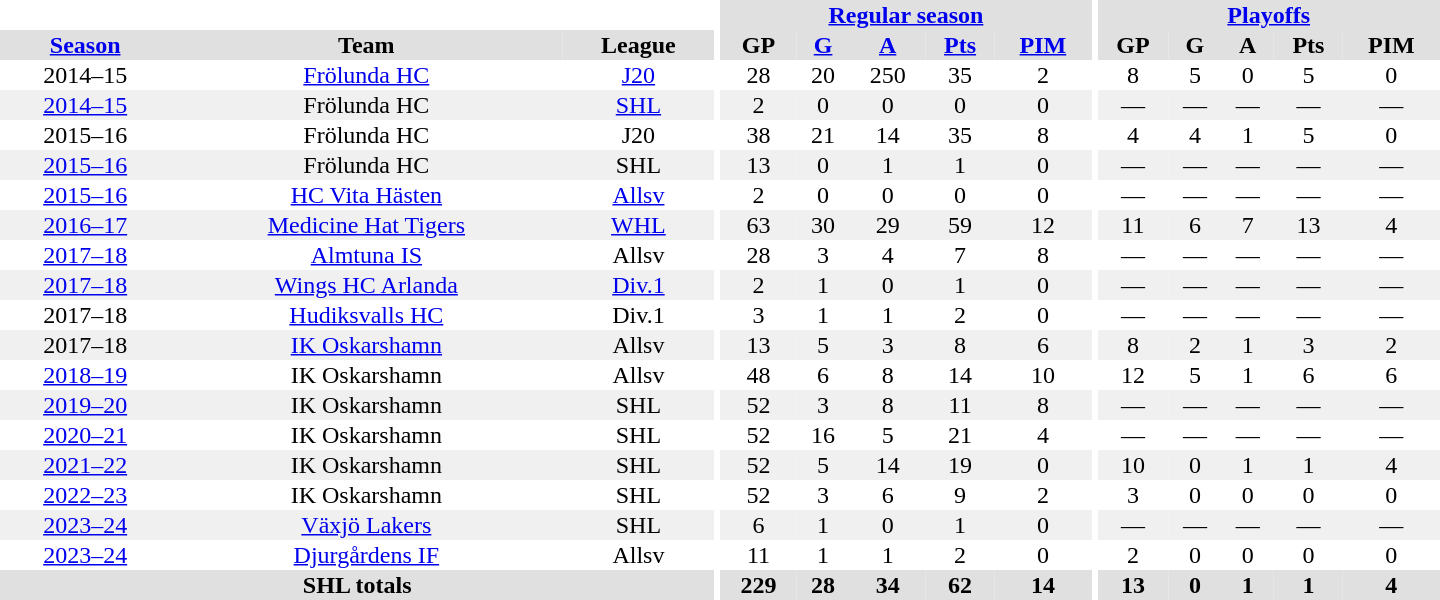<table border="0" cellpadding="1" cellspacing="0" style="text-align:center; width:60em">
<tr bgcolor="#e0e0e0">
<th colspan="3" bgcolor="#ffffff"></th>
<th rowspan="99" bgcolor="#ffffff"></th>
<th colspan="5"><a href='#'>Regular season</a></th>
<th rowspan="99" bgcolor="#ffffff"></th>
<th colspan="5"><a href='#'>Playoffs</a></th>
</tr>
<tr bgcolor="#e0e0e0">
<th><a href='#'>Season</a></th>
<th>Team</th>
<th>League</th>
<th>GP</th>
<th><a href='#'>G</a></th>
<th><a href='#'>A</a></th>
<th><a href='#'>Pts</a></th>
<th><a href='#'>PIM</a></th>
<th>GP</th>
<th>G</th>
<th>A</th>
<th>Pts</th>
<th>PIM</th>
</tr>
<tr>
<td>2014–15</td>
<td><a href='#'>Frölunda HC</a></td>
<td><a href='#'>J20</a></td>
<td>28</td>
<td>20</td>
<td>250</td>
<td>35</td>
<td>2</td>
<td>8</td>
<td>5</td>
<td>0</td>
<td>5</td>
<td>0</td>
</tr>
<tr bgcolor="#f0f0f0">
<td><a href='#'>2014–15</a></td>
<td>Frölunda HC</td>
<td><a href='#'>SHL</a></td>
<td>2</td>
<td>0</td>
<td>0</td>
<td>0</td>
<td>0</td>
<td>—</td>
<td>—</td>
<td>—</td>
<td>—</td>
<td>—</td>
</tr>
<tr>
<td>2015–16</td>
<td>Frölunda HC</td>
<td>J20</td>
<td>38</td>
<td>21</td>
<td>14</td>
<td>35</td>
<td>8</td>
<td>4</td>
<td>4</td>
<td>1</td>
<td>5</td>
<td>0</td>
</tr>
<tr bgcolor="#f0f0f0">
<td><a href='#'>2015–16</a></td>
<td>Frölunda HC</td>
<td>SHL</td>
<td>13</td>
<td>0</td>
<td>1</td>
<td>1</td>
<td>0</td>
<td>—</td>
<td>—</td>
<td>—</td>
<td>—</td>
<td>—</td>
</tr>
<tr>
<td><a href='#'>2015–16</a></td>
<td><a href='#'>HC Vita Hästen</a></td>
<td><a href='#'>Allsv</a></td>
<td>2</td>
<td>0</td>
<td>0</td>
<td>0</td>
<td>0</td>
<td>—</td>
<td>—</td>
<td>—</td>
<td>—</td>
<td>—</td>
</tr>
<tr bgcolor="#f0f0f0">
<td><a href='#'>2016–17</a></td>
<td><a href='#'>Medicine Hat Tigers</a></td>
<td><a href='#'>WHL</a></td>
<td>63</td>
<td>30</td>
<td>29</td>
<td>59</td>
<td>12</td>
<td>11</td>
<td>6</td>
<td>7</td>
<td>13</td>
<td>4</td>
</tr>
<tr>
<td><a href='#'>2017–18</a></td>
<td><a href='#'>Almtuna IS</a></td>
<td>Allsv</td>
<td>28</td>
<td>3</td>
<td>4</td>
<td>7</td>
<td>8</td>
<td>—</td>
<td>—</td>
<td>—</td>
<td>—</td>
<td>—</td>
</tr>
<tr bgcolor="#f0f0f0">
<td><a href='#'>2017–18</a></td>
<td><a href='#'>Wings HC Arlanda</a></td>
<td><a href='#'>Div.1</a></td>
<td>2</td>
<td>1</td>
<td>0</td>
<td>1</td>
<td>0</td>
<td>—</td>
<td>—</td>
<td>—</td>
<td>—</td>
<td>—</td>
</tr>
<tr>
<td>2017–18</td>
<td><a href='#'>Hudiksvalls HC</a></td>
<td>Div.1</td>
<td>3</td>
<td>1</td>
<td>1</td>
<td>2</td>
<td>0</td>
<td>—</td>
<td>—</td>
<td>—</td>
<td>—</td>
<td>—</td>
</tr>
<tr bgcolor="#f0f0f0">
<td>2017–18</td>
<td><a href='#'>IK Oskarshamn</a></td>
<td>Allsv</td>
<td>13</td>
<td>5</td>
<td>3</td>
<td>8</td>
<td>6</td>
<td>8</td>
<td>2</td>
<td>1</td>
<td>3</td>
<td>2</td>
</tr>
<tr>
<td><a href='#'>2018–19</a></td>
<td>IK Oskarshamn</td>
<td>Allsv</td>
<td>48</td>
<td>6</td>
<td>8</td>
<td>14</td>
<td>10</td>
<td>12</td>
<td>5</td>
<td>1</td>
<td>6</td>
<td>6</td>
</tr>
<tr bgcolor="#f0f0f0">
<td><a href='#'>2019–20</a></td>
<td>IK Oskarshamn</td>
<td>SHL</td>
<td>52</td>
<td>3</td>
<td>8</td>
<td>11</td>
<td>8</td>
<td>—</td>
<td>—</td>
<td>—</td>
<td>—</td>
<td>—</td>
</tr>
<tr>
<td><a href='#'>2020–21</a></td>
<td>IK Oskarshamn</td>
<td>SHL</td>
<td>52</td>
<td>16</td>
<td>5</td>
<td>21</td>
<td>4</td>
<td>—</td>
<td>—</td>
<td>—</td>
<td>—</td>
<td>—</td>
</tr>
<tr bgcolor="#f0f0f0">
<td><a href='#'>2021–22</a></td>
<td>IK Oskarshamn</td>
<td>SHL</td>
<td>52</td>
<td>5</td>
<td>14</td>
<td>19</td>
<td>0</td>
<td>10</td>
<td>0</td>
<td>1</td>
<td>1</td>
<td>4</td>
</tr>
<tr>
<td><a href='#'>2022–23</a></td>
<td>IK Oskarshamn</td>
<td>SHL</td>
<td>52</td>
<td>3</td>
<td>6</td>
<td>9</td>
<td>2</td>
<td>3</td>
<td>0</td>
<td>0</td>
<td>0</td>
<td>0</td>
</tr>
<tr bgcolor="#f0f0f0">
<td><a href='#'>2023–24</a></td>
<td><a href='#'>Växjö Lakers</a></td>
<td>SHL</td>
<td>6</td>
<td>1</td>
<td>0</td>
<td>1</td>
<td>0</td>
<td>—</td>
<td>—</td>
<td>—</td>
<td>—</td>
<td>—</td>
</tr>
<tr>
<td><a href='#'>2023–24</a></td>
<td><a href='#'>Djurgårdens IF</a></td>
<td>Allsv</td>
<td>11</td>
<td>1</td>
<td>1</td>
<td>2</td>
<td>0</td>
<td>2</td>
<td>0</td>
<td>0</td>
<td>0</td>
<td>0</td>
</tr>
<tr bgcolor="#e0e0e0">
<th colspan="3">SHL totals</th>
<th>229</th>
<th>28</th>
<th>34</th>
<th>62</th>
<th>14</th>
<th>13</th>
<th>0</th>
<th>1</th>
<th>1</th>
<th>4</th>
</tr>
</table>
